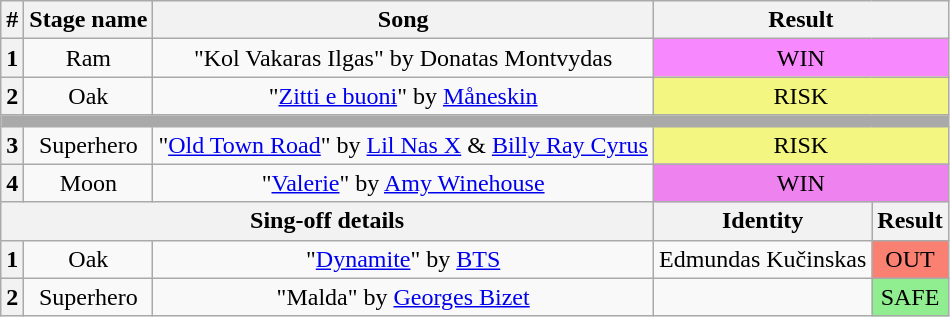<table class="wikitable plainrowheaders" style="text-align: center">
<tr>
<th>#</th>
<th>Stage name</th>
<th>Song</th>
<th colspan="2">Result</th>
</tr>
<tr>
<th>1</th>
<td>Ram</td>
<td>"Kol Vakaras Ilgas" by Donatas Montvydas</td>
<td colspan="2" bgcolor="#F888FD">WIN</td>
</tr>
<tr>
<th>2</th>
<td>Oak</td>
<td>"<a href='#'>Zitti e buoni</a>" by <a href='#'>Måneskin</a></td>
<td colspan="2" bgcolor="#F3F781">RISK</td>
</tr>
<tr>
<td colspan="5" style="background:darkgray"></td>
</tr>
<tr>
<th>3</th>
<td>Superhero</td>
<td>"<a href='#'>Old Town Road</a>" by <a href='#'>Lil Nas X</a> & <a href='#'>Billy Ray Cyrus</a></td>
<td colspan="2" bgcolor="#F3F781">RISK</td>
</tr>
<tr>
<th>4</th>
<td>Moon</td>
<td>"<a href='#'>Valerie</a>" by <a href='#'>Amy Winehouse</a></td>
<td colspan="2" bgcolor="violet">WIN</td>
</tr>
<tr>
<th colspan="3">Sing-off details</th>
<th>Identity</th>
<th>Result</th>
</tr>
<tr>
<th>1</th>
<td>Oak</td>
<td>"<a href='#'>Dynamite</a>" by <a href='#'>BTS</a></td>
<td>Edmundas Kučinskas</td>
<td bgcolor=salmon>OUT</td>
</tr>
<tr>
<th>2</th>
<td>Superhero</td>
<td>"Malda" by <a href='#'>Georges Bizet</a></td>
<td></td>
<td bgcolor="lightgreen">SAFE</td>
</tr>
</table>
